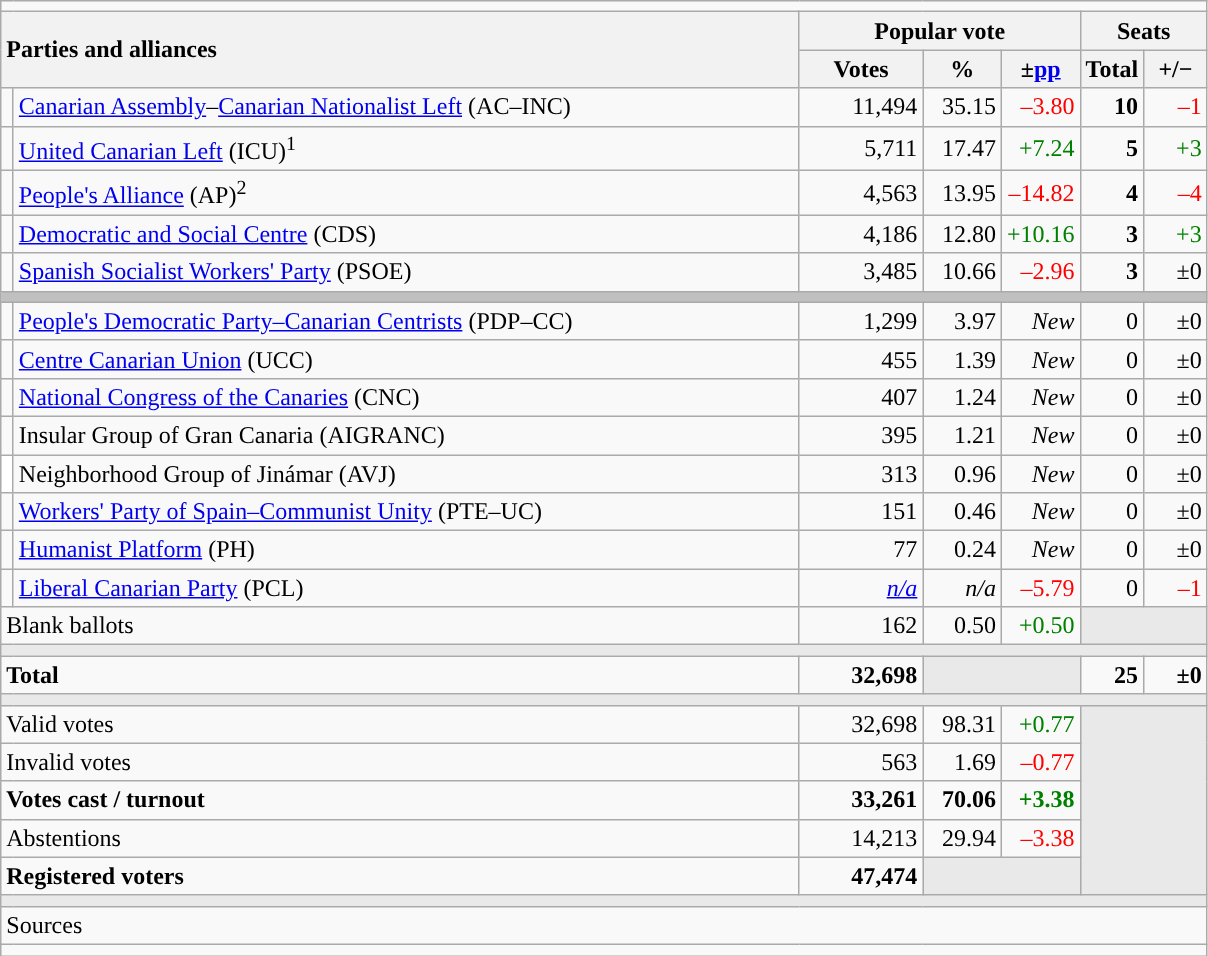<table class="wikitable" style="text-align:right;">
<tr>
<td colspan="7"></td>
</tr>
<tr>
<th style="text-align:left;" rowspan="2" colspan="2" width="525">Parties and alliances</th>
<th colspan="3">Popular vote</th>
<th colspan="2">Seats</th>
</tr>
<tr>
<th width="75">Votes</th>
<th width="45">%</th>
<th width="45">±<a href='#'>pp</a></th>
<th width="35">Total</th>
<th width="35">+/−</th>
</tr>
<tr>
<td width="1" style="color:inherit;background:"></td>
<td align="left"><a href='#'>Canarian Assembly</a>–<a href='#'>Canarian Nationalist Left</a> (AC–INC)</td>
<td>11,494</td>
<td>35.15</td>
<td style="color:red;">–3.80</td>
<td><strong>10</strong></td>
<td style="color:red;">–1</td>
</tr>
<tr>
<td style="color:inherit;background:"></td>
<td align="left"><a href='#'>United Canarian Left</a> (ICU)<sup>1</sup></td>
<td>5,711</td>
<td>17.47</td>
<td style="color:green;">+7.24</td>
<td><strong>5</strong></td>
<td style="color:green;">+3</td>
</tr>
<tr>
<td style="color:inherit;background:"></td>
<td align="left"><a href='#'>People's Alliance</a> (AP)<sup>2</sup></td>
<td>4,563</td>
<td>13.95</td>
<td style="color:red;">–14.82</td>
<td><strong>4</strong></td>
<td style="color:red;">–4</td>
</tr>
<tr>
<td style="color:inherit;background:"></td>
<td align="left"><a href='#'>Democratic and Social Centre</a> (CDS)</td>
<td>4,186</td>
<td>12.80</td>
<td style="color:green;">+10.16</td>
<td><strong>3</strong></td>
<td style="color:green;">+3</td>
</tr>
<tr>
<td style="color:inherit;background:"></td>
<td align="left"><a href='#'>Spanish Socialist Workers' Party</a> (PSOE)</td>
<td>3,485</td>
<td>10.66</td>
<td style="color:red;">–2.96</td>
<td><strong>3</strong></td>
<td>±0</td>
</tr>
<tr>
<td colspan="7" bgcolor="#C0C0C0"></td>
</tr>
<tr>
<td style="color:inherit;background:"></td>
<td align="left"><a href='#'>People's Democratic Party–Canarian Centrists</a> (PDP–CC)</td>
<td>1,299</td>
<td>3.97</td>
<td><em>New</em></td>
<td>0</td>
<td>±0</td>
</tr>
<tr>
<td style="color:inherit;background:"></td>
<td align="left"><a href='#'>Centre Canarian Union</a> (UCC)</td>
<td>455</td>
<td>1.39</td>
<td><em>New</em></td>
<td>0</td>
<td>±0</td>
</tr>
<tr>
<td style="color:inherit;background:"></td>
<td align="left"><a href='#'>National Congress of the Canaries</a> (CNC)</td>
<td>407</td>
<td>1.24</td>
<td><em>New</em></td>
<td>0</td>
<td>±0</td>
</tr>
<tr>
<td style="color:inherit;background:"></td>
<td align="left">Insular Group of Gran Canaria (AIGRANC)</td>
<td>395</td>
<td>1.21</td>
<td><em>New</em></td>
<td>0</td>
<td>±0</td>
</tr>
<tr>
<td bgcolor="white"></td>
<td align="left">Neighborhood Group of Jinámar (AVJ)</td>
<td>313</td>
<td>0.96</td>
<td><em>New</em></td>
<td>0</td>
<td>±0</td>
</tr>
<tr>
<td style="color:inherit;background:"></td>
<td align="left"><a href='#'>Workers' Party of Spain–Communist Unity</a> (PTE–UC)</td>
<td>151</td>
<td>0.46</td>
<td><em>New</em></td>
<td>0</td>
<td>±0</td>
</tr>
<tr>
<td style="color:inherit;background:"></td>
<td align="left"><a href='#'>Humanist Platform</a> (PH)</td>
<td>77</td>
<td>0.24</td>
<td><em>New</em></td>
<td>0</td>
<td>±0</td>
</tr>
<tr>
<td style="color:inherit;background:"></td>
<td align="left"><a href='#'>Liberal Canarian Party</a> (PCL)</td>
<td><em><a href='#'>n/a</a></em></td>
<td><em>n/a</em></td>
<td style="color:red;">–5.79</td>
<td>0</td>
<td style="color:red;">–1</td>
</tr>
<tr>
<td align="left" colspan="2">Blank ballots</td>
<td>162</td>
<td>0.50</td>
<td style="color:green;">+0.50</td>
<td bgcolor="#E9E9E9" colspan="2"></td>
</tr>
<tr>
<td colspan="7" bgcolor="#E9E9E9"></td>
</tr>
<tr style="font-weight:bold;">
<td align="left" colspan="2">Total</td>
<td>32,698</td>
<td bgcolor="#E9E9E9" colspan="2"></td>
<td>25</td>
<td>±0</td>
</tr>
<tr>
<td colspan="7" bgcolor="#E9E9E9"></td>
</tr>
<tr>
<td align="left" colspan="2">Valid votes</td>
<td>32,698</td>
<td>98.31</td>
<td style="color:green;">+0.77</td>
<td bgcolor="#E9E9E9" colspan="2" rowspan="5"></td>
</tr>
<tr>
<td align="left" colspan="2">Invalid votes</td>
<td>563</td>
<td>1.69</td>
<td style="color:red;">–0.77</td>
</tr>
<tr style="font-weight:bold;">
<td align="left" colspan="2">Votes cast / turnout</td>
<td>33,261</td>
<td>70.06</td>
<td style="color:green;">+3.38</td>
</tr>
<tr>
<td align="left" colspan="2">Abstentions</td>
<td>14,213</td>
<td>29.94</td>
<td style="color:red;">–3.38</td>
</tr>
<tr style="font-weight:bold;">
<td align="left" colspan="2">Registered voters</td>
<td>47,474</td>
<td bgcolor="#E9E9E9" colspan="2"></td>
</tr>
<tr>
<td colspan="7" bgcolor="#E9E9E9"></td>
</tr>
<tr>
<td align="left" colspan="7">Sources</td>
</tr>
<tr>
<td colspan="7" style="text-align:left; max-width:790px;"></td>
</tr>
</table>
